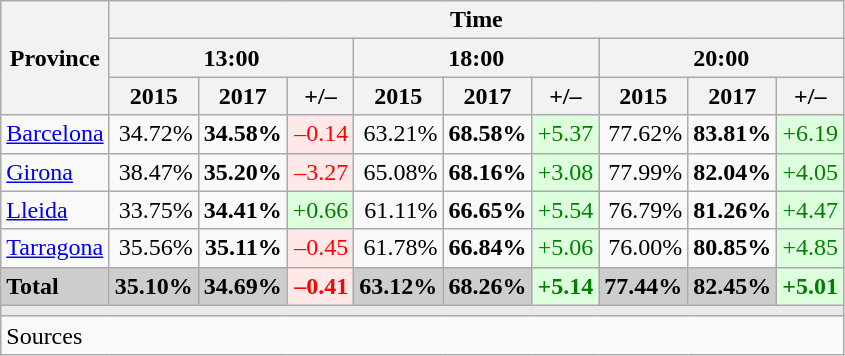<table class="wikitable sortable" style="text-align:right;">
<tr>
<th rowspan="3">Province</th>
<th colspan="9">Time</th>
</tr>
<tr>
<th colspan="3">13:00</th>
<th colspan="3">18:00</th>
<th colspan="3">20:00</th>
</tr>
<tr>
<th>2015</th>
<th>2017</th>
<th>+/–</th>
<th>2015</th>
<th>2017</th>
<th>+/–</th>
<th>2015</th>
<th>2017</th>
<th>+/–</th>
</tr>
<tr>
<td align="left"><a href='#'>Barcelona</a></td>
<td>34.72%</td>
<td><strong>34.58%</strong></td>
<td style="background:#FFE8E8; color:red;">–0.14</td>
<td>63.21%</td>
<td><strong>68.58%</strong></td>
<td style="background:#DDFFDD; color:green;">+5.37</td>
<td>77.62%</td>
<td><strong>83.81%</strong></td>
<td style="background:#DDFFDD; color:green;">+6.19</td>
</tr>
<tr>
<td align="left"><a href='#'>Girona</a></td>
<td>38.47%</td>
<td><strong>35.20%</strong></td>
<td style="background:#FFE8E8; color:red;">–3.27</td>
<td>65.08%</td>
<td><strong>68.16%</strong></td>
<td style="background:#DDFFDD; color:green;">+3.08</td>
<td>77.99%</td>
<td><strong>82.04%</strong></td>
<td style="background:#DDFFDD; color:green;">+4.05</td>
</tr>
<tr>
<td align="left"><a href='#'>Lleida</a></td>
<td>33.75%</td>
<td><strong>34.41%</strong></td>
<td style="background:#DDFFDD; color:green;">+0.66</td>
<td>61.11%</td>
<td><strong>66.65%</strong></td>
<td style="background:#DDFFDD; color:green;">+5.54</td>
<td>76.79%</td>
<td><strong>81.26%</strong></td>
<td style="background:#DDFFDD; color:green;">+4.47</td>
</tr>
<tr>
<td align="left"><a href='#'>Tarragona</a></td>
<td>35.56%</td>
<td><strong>35.11%</strong></td>
<td style="background:#FFE8E8; color:red;">–0.45</td>
<td>61.78%</td>
<td><strong>66.84%</strong></td>
<td style="background:#DDFFDD; color:green;">+5.06</td>
<td>76.00%</td>
<td><strong>80.85%</strong></td>
<td style="background:#DDFFDD; color:green;">+4.85</td>
</tr>
<tr style="background:#CDCDCD;">
<td align="left"><strong>Total</strong></td>
<td><strong>35.10%</strong></td>
<td><strong>34.69%</strong></td>
<td style="background:#FFE8E8; color:red;"><strong>–0.41</strong></td>
<td><strong>63.12%</strong></td>
<td><strong>68.26%</strong></td>
<td style="background:#DDFFDD; color:green;"><strong>+5.14</strong></td>
<td><strong>77.44%</strong></td>
<td><strong>82.45%</strong></td>
<td style="background:#DDFFDD; color:green;"><strong>+5.01</strong></td>
</tr>
<tr>
<td colspan="10" bgcolor="#E9E9E9"></td>
</tr>
<tr>
<td align="left" colspan="10">Sources</td>
</tr>
</table>
